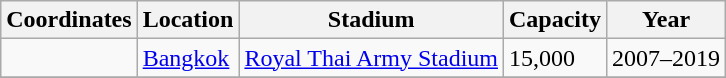<table class="wikitable sortable">
<tr>
<th>Coordinates</th>
<th>Location</th>
<th>Stadium</th>
<th>Capacity</th>
<th>Year</th>
</tr>
<tr>
<td></td>
<td><a href='#'>Bangkok</a></td>
<td><a href='#'>Royal Thai Army Stadium</a></td>
<td>15,000</td>
<td>2007–2019</td>
</tr>
<tr>
</tr>
</table>
